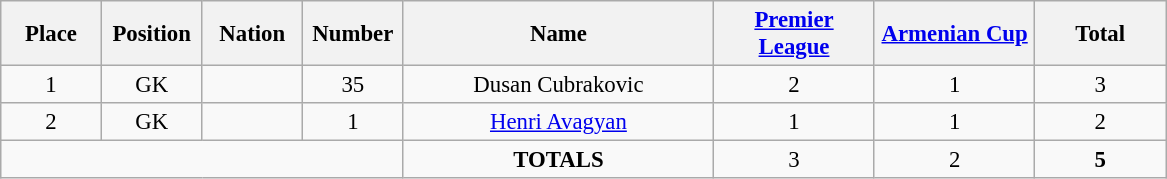<table class="wikitable" style="font-size: 95%; text-align: center;">
<tr>
<th width=60>Place</th>
<th width=60>Position</th>
<th width=60>Nation</th>
<th width=60>Number</th>
<th width=200>Name</th>
<th width=100><a href='#'>Premier League</a></th>
<th width=100><a href='#'>Armenian Cup</a></th>
<th width=80><strong>Total</strong></th>
</tr>
<tr>
<td>1</td>
<td>GK</td>
<td></td>
<td>35</td>
<td>Dusan Cubrakovic</td>
<td>2</td>
<td>1</td>
<td>3</td>
</tr>
<tr>
<td>2</td>
<td>GK</td>
<td></td>
<td>1</td>
<td><a href='#'>Henri Avagyan</a></td>
<td>1</td>
<td>1</td>
<td>2</td>
</tr>
<tr>
<td colspan="4"></td>
<td><strong>TOTALS</strong></td>
<td>3</td>
<td>2</td>
<td><strong>5</strong></td>
</tr>
</table>
